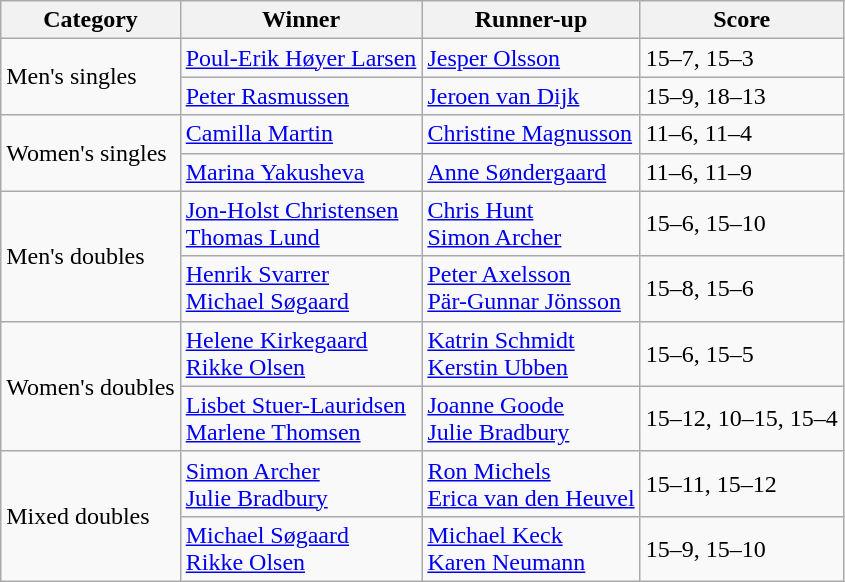<table class="wikitable">
<tr>
<th>Category</th>
<th>Winner</th>
<th>Runner-up</th>
<th>Score</th>
</tr>
<tr>
<td rowspan=2>Men's singles</td>
<td> <a href='#'>Poul-Erik Høyer Larsen</a></td>
<td> <a href='#'>Jesper Olsson</a></td>
<td>15–7, 15–3</td>
</tr>
<tr>
<td> <a href='#'>Peter Rasmussen</a></td>
<td> <a href='#'>Jeroen van Dijk</a></td>
<td>15–9, 18–13</td>
</tr>
<tr>
<td rowspan=2>Women's singles</td>
<td> <a href='#'>Camilla Martin</a></td>
<td> <a href='#'>Christine Magnusson</a></td>
<td>11–6, 11–4</td>
</tr>
<tr>
<td> <a href='#'>Marina Yakusheva</a></td>
<td> <a href='#'>Anne Søndergaard</a></td>
<td>11–6, 11–9</td>
</tr>
<tr>
<td rowspan=2>Men's doubles</td>
<td> <a href='#'>Jon-Holst Christensen</a><br> <a href='#'>Thomas Lund</a></td>
<td> <a href='#'>Chris Hunt</a><br> <a href='#'>Simon Archer</a></td>
<td>15–6, 15–10</td>
</tr>
<tr>
<td> <a href='#'>Henrik Svarrer</a><br> <a href='#'>Michael Søgaard</a></td>
<td> <a href='#'>Peter Axelsson</a><br> <a href='#'>Pär-Gunnar Jönsson</a></td>
<td>15–8, 15–6</td>
</tr>
<tr>
<td rowspan=2>Women's doubles</td>
<td> <a href='#'>Helene Kirkegaard</a><br> <a href='#'>Rikke Olsen</a></td>
<td> <a href='#'>Katrin Schmidt</a><br> <a href='#'>Kerstin Ubben</a></td>
<td>15–6, 15–5</td>
</tr>
<tr>
<td> <a href='#'>Lisbet Stuer-Lauridsen</a><br> <a href='#'>Marlene Thomsen</a></td>
<td> <a href='#'>Joanne Goode</a><br> <a href='#'>Julie Bradbury</a></td>
<td>15–12, 10–15, 15–4</td>
</tr>
<tr>
<td rowspan=2>Mixed doubles</td>
<td> <a href='#'>Simon Archer</a><br> <a href='#'>Julie Bradbury</a></td>
<td> <a href='#'>Ron Michels</a><br> <a href='#'>Erica van den Heuvel</a></td>
<td>15–11, 15–12</td>
</tr>
<tr>
<td> <a href='#'>Michael Søgaard</a><br> <a href='#'>Rikke Olsen</a></td>
<td> <a href='#'>Michael Keck</a><br> <a href='#'>Karen Neumann</a></td>
<td>15–9, 15–10</td>
</tr>
</table>
